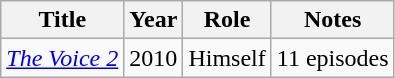<table class="wikitable plainrowheaders sortable">
<tr>
<th scope="col">Title</th>
<th scope="col">Year</th>
<th scope="col">Role</th>
<th scope="col" class="unsortable">Notes</th>
</tr>
<tr>
<td><em><a href='#'>The Voice 2</a></em></td>
<td>2010</td>
<td>Himself</td>
<td>11 episodes</td>
</tr>
</table>
